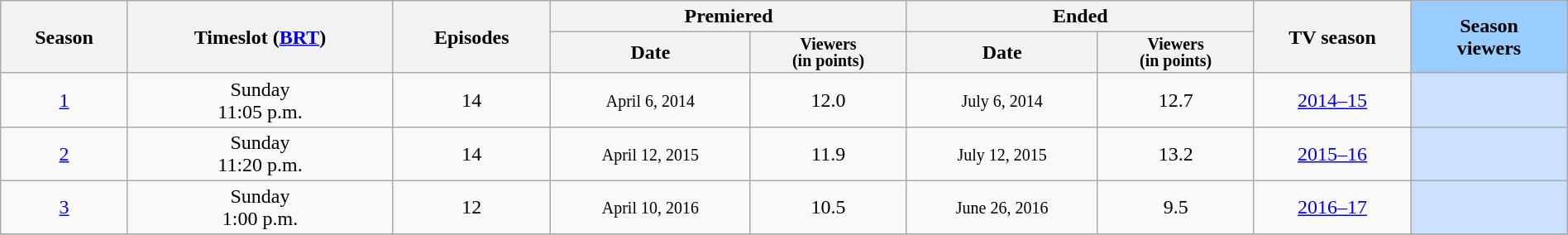<table class="wikitable" style="text-align:center; width:100%;">
<tr>
<th rowspan=2>Season</th>
<th rowspan=2>Timeslot (<a href='#'>BRT</a>)</th>
<th rowspan=2>Episodes</th>
<th colspan=2>Premiered</th>
<th colspan=2>Ended</th>
<th style="width:10%;" rowspan="2">TV season</th>
<th style="width:10%; background:#9cf;" rowspan="2">Season<br>viewers</th>
</tr>
<tr>
<th>Date</th>
<th span style="width:10%; font-size:smaller; font-weight:bold; line-height:100%;">Viewers<br>(in points)</th>
<th>Date</th>
<th span style="width:10%; font-size:smaller; font-weight:bold; line-height:100%;">Viewers<br>(in points)</th>
</tr>
<tr>
<td><a href='#'>1</a></td>
<td>Sunday<br>11:05 p.m.</td>
<td>14</td>
<td><small>April 6, 2014</small></td>
<td>12.0</td>
<td><small>July 6, 2014</small></td>
<td>12.7</td>
<td><a href='#'>2014–15</a></td>
<td style="background:#cce0ff;"></td>
</tr>
<tr>
<td><a href='#'>2</a></td>
<td>Sunday<br>11:20 p.m.</td>
<td>14</td>
<td><small>April 12, 2015</small></td>
<td>11.9</td>
<td><small>July 12, 2015</small></td>
<td>13.2</td>
<td><a href='#'>2015–16</a></td>
<td style="background:#cce0ff;"></td>
</tr>
<tr>
<td style="text-align:center"><a href='#'>3</a></td>
<td>Sunday<br>1:00 p.m.</td>
<td>12</td>
<td><small>April 10, 2016</small></td>
<td>10.5</td>
<td><small>June 26, 2016</small></td>
<td>9.5</td>
<td><a href='#'>2016–17</a></td>
<td style="background:#cce0ff;"></td>
</tr>
<tr>
</tr>
</table>
